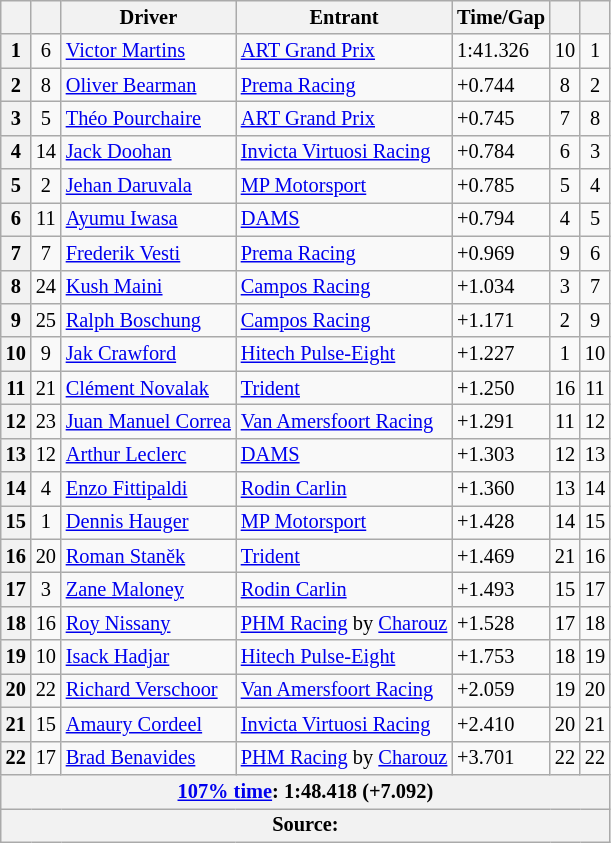<table class="wikitable" style="font-size:85%">
<tr>
<th scope="col"></th>
<th scope="col"></th>
<th scope="col">Driver</th>
<th scope="col">Entrant</th>
<th scope="col">Time/Gap</th>
<th scope="col"></th>
<th scope="col"></th>
</tr>
<tr>
<th>1</th>
<td align="center">6</td>
<td> <a href='#'>Victor Martins</a></td>
<td><a href='#'>ART Grand Prix</a></td>
<td>1:41.326</td>
<td align=center>10</td>
<td align=center>1</td>
</tr>
<tr>
<th>2</th>
<td align="center">8</td>
<td nowrap=""> <a href='#'>Oliver Bearman</a></td>
<td><a href='#'>Prema Racing</a></td>
<td>+0.744</td>
<td align=center>8</td>
<td align=center>2</td>
</tr>
<tr>
<th>3</th>
<td align="center">5</td>
<td> <a href='#'>Théo Pourchaire</a></td>
<td><a href='#'>ART Grand Prix</a></td>
<td>+0.745</td>
<td align=center>7</td>
<td align=center>8</td>
</tr>
<tr>
<th>4</th>
<td align="center">14</td>
<td> <a href='#'>Jack Doohan</a></td>
<td><a href='#'>Invicta Virtuosi Racing</a></td>
<td>+0.784</td>
<td align=center>6</td>
<td align=center>3</td>
</tr>
<tr>
<th>5</th>
<td align="center">2</td>
<td> <a href='#'>Jehan Daruvala</a></td>
<td><a href='#'>MP Motorsport</a></td>
<td>+0.785</td>
<td align=center>5</td>
<td align=center>4</td>
</tr>
<tr>
<th>6</th>
<td align="center">11</td>
<td> <a href='#'>Ayumu Iwasa</a></td>
<td><a href='#'>DAMS</a></td>
<td>+0.794</td>
<td align=center>4</td>
<td align=center>5</td>
</tr>
<tr>
<th>7</th>
<td align="center">7</td>
<td> <a href='#'>Frederik Vesti</a></td>
<td><a href='#'>Prema Racing</a></td>
<td>+0.969</td>
<td align=center>9</td>
<td align=center>6</td>
</tr>
<tr>
<th>8</th>
<td align="center">24</td>
<td> <a href='#'>Kush Maini</a></td>
<td><a href='#'>Campos Racing</a></td>
<td>+1.034</td>
<td align=center>3</td>
<td align=center>7</td>
</tr>
<tr>
<th>9</th>
<td align="center">25</td>
<td> <a href='#'>Ralph Boschung</a></td>
<td><a href='#'>Campos Racing</a></td>
<td>+1.171</td>
<td align=center>2</td>
<td align=center>9</td>
</tr>
<tr>
<th>10</th>
<td align="center">9</td>
<td> <a href='#'>Jak Crawford</a></td>
<td><a href='#'>Hitech Pulse-Eight</a></td>
<td>+1.227</td>
<td align=center>1</td>
<td align=center>10</td>
</tr>
<tr>
<th>11</th>
<td align="center">21</td>
<td> <a href='#'>Clément Novalak</a></td>
<td><a href='#'>Trident</a></td>
<td>+1.250</td>
<td align=center>16</td>
<td align=center>11</td>
</tr>
<tr>
<th>12</th>
<td align="center">23</td>
<td> <a href='#'>Juan Manuel Correa</a></td>
<td><a href='#'>Van Amersfoort Racing</a></td>
<td>+1.291</td>
<td align=center>11</td>
<td align=center>12</td>
</tr>
<tr>
<th>13</th>
<td align="center">12</td>
<td> <a href='#'>Arthur Leclerc</a></td>
<td><a href='#'>DAMS</a></td>
<td>+1.303</td>
<td align=center>12</td>
<td align=center>13</td>
</tr>
<tr>
<th>14</th>
<td align="center">4</td>
<td> <a href='#'>Enzo Fittipaldi</a></td>
<td><a href='#'>Rodin Carlin</a></td>
<td>+1.360</td>
<td align=center>13</td>
<td align=center>14</td>
</tr>
<tr>
<th>15</th>
<td align="center">1</td>
<td> <a href='#'>Dennis Hauger</a></td>
<td><a href='#'>MP Motorsport</a></td>
<td>+1.428</td>
<td align=center>14</td>
<td align=center>15</td>
</tr>
<tr>
<th>16</th>
<td align="center">20</td>
<td> <a href='#'>Roman Staněk</a></td>
<td><a href='#'>Trident</a></td>
<td>+1.469</td>
<td align=center>21</td>
<td align=center>16</td>
</tr>
<tr>
<th>17</th>
<td align="center">3</td>
<td> <a href='#'>Zane Maloney</a></td>
<td><a href='#'>Rodin Carlin</a></td>
<td>+1.493</td>
<td align=center>15</td>
<td align=center>17</td>
</tr>
<tr>
<th>18</th>
<td align="center">16</td>
<td> <a href='#'>Roy Nissany</a></td>
<td><a href='#'>PHM Racing</a> by <a href='#'>Charouz</a></td>
<td>+1.528</td>
<td align=center>17</td>
<td align=center>18</td>
</tr>
<tr>
<th>19</th>
<td align="center">10</td>
<td> <a href='#'>Isack Hadjar</a></td>
<td><a href='#'>Hitech Pulse-Eight</a></td>
<td>+1.753</td>
<td align=center>18</td>
<td align=center>19</td>
</tr>
<tr>
<th>20</th>
<td align="center">22</td>
<td> <a href='#'>Richard Verschoor</a></td>
<td><a href='#'>Van Amersfoort Racing</a></td>
<td>+2.059</td>
<td align=center>19</td>
<td align=center>20</td>
</tr>
<tr>
<th>21</th>
<td align="center">15</td>
<td> <a href='#'>Amaury Cordeel</a></td>
<td><a href='#'>Invicta Virtuosi Racing</a></td>
<td>+2.410</td>
<td align=center>20</td>
<td align=center>21</td>
</tr>
<tr>
<th>22</th>
<td align="center">17</td>
<td> <a href='#'>Brad Benavides</a></td>
<td><a href='#'>PHM Racing</a> by <a href='#'>Charouz</a></td>
<td>+3.701</td>
<td align=center>22</td>
<td align=center>22</td>
</tr>
<tr>
<th colspan="8"><a href='#'>107% time</a>: 1:48.418 (+7.092)</th>
</tr>
<tr>
<th colspan="8">Source:</th>
</tr>
</table>
